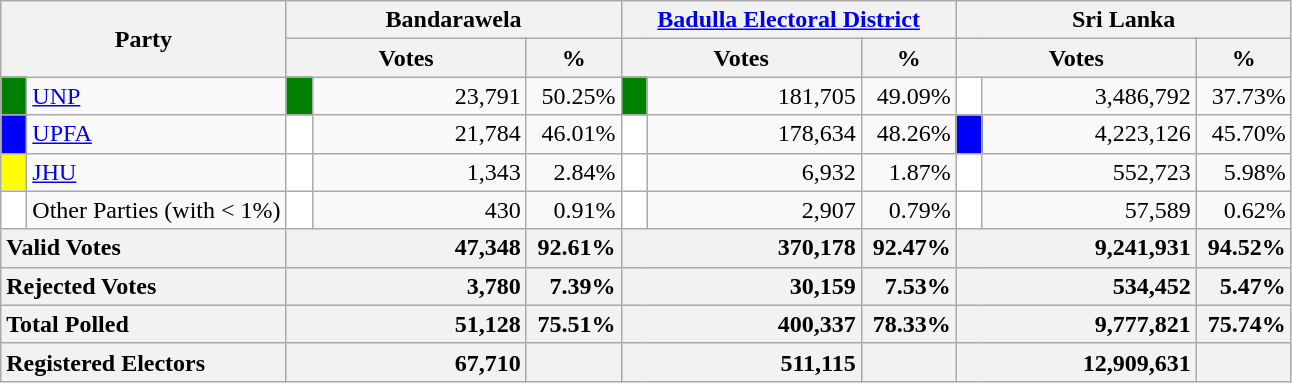<table class="wikitable">
<tr>
<th colspan="2" width="144px"rowspan="2">Party</th>
<th colspan="3" width="216px">Bandarawela</th>
<th colspan="3" width="216px"><a href='#'>Badulla Electoral District</a></th>
<th colspan="3" width="216px">Sri Lanka</th>
</tr>
<tr>
<th colspan="2" width="144px">Votes</th>
<th>%</th>
<th colspan="2" width="144px">Votes</th>
<th>%</th>
<th colspan="2" width="144px">Votes</th>
<th>%</th>
</tr>
<tr>
<td style="background-color:green;" width="10px"></td>
<td style="text-align:left;"><a href='#'>UNP</a></td>
<td style="background-color:green;" width="10px"></td>
<td style="text-align:right;">23,791</td>
<td style="text-align:right;">50.25%</td>
<td style="background-color:green;" width="10px"></td>
<td style="text-align:right;">181,705</td>
<td style="text-align:right;">49.09%</td>
<td style="background-color:white;" width="10px"></td>
<td style="text-align:right;">3,486,792</td>
<td style="text-align:right;">37.73%</td>
</tr>
<tr>
<td style="background-color:blue;" width="10px"></td>
<td style="text-align:left;"><a href='#'>UPFA</a></td>
<td style="background-color:white;" width="10px"></td>
<td style="text-align:right;">21,784</td>
<td style="text-align:right;">46.01%</td>
<td style="background-color:white;" width="10px"></td>
<td style="text-align:right;">178,634</td>
<td style="text-align:right;">48.26%</td>
<td style="background-color:blue;" width="10px"></td>
<td style="text-align:right;">4,223,126</td>
<td style="text-align:right;">45.70%</td>
</tr>
<tr>
<td style="background-color:yellow;" width="10px"></td>
<td style="text-align:left;"><a href='#'>JHU</a></td>
<td style="background-color:white;" width="10px"></td>
<td style="text-align:right;">1,343</td>
<td style="text-align:right;">2.84%</td>
<td style="background-color:white;" width="10px"></td>
<td style="text-align:right;">6,932</td>
<td style="text-align:right;">1.87%</td>
<td style="background-color:white;" width="10px"></td>
<td style="text-align:right;">552,723</td>
<td style="text-align:right;">5.98%</td>
</tr>
<tr>
<td style="background-color:white;" width="10px"></td>
<td style="text-align:left;">Other Parties (with < 1%)</td>
<td style="background-color:white;" width="10px"></td>
<td style="text-align:right;">430</td>
<td style="text-align:right;">0.91%</td>
<td style="background-color:white;" width="10px"></td>
<td style="text-align:right;">2,907</td>
<td style="text-align:right;">0.79%</td>
<td style="background-color:white;" width="10px"></td>
<td style="text-align:right;">57,589</td>
<td style="text-align:right;">0.62%</td>
</tr>
<tr>
<th colspan="2" width="144px"style="text-align:left;">Valid Votes</th>
<th style="text-align:right;"colspan="2" width="144px">47,348</th>
<th style="text-align:right;">92.61%</th>
<th style="text-align:right;"colspan="2" width="144px">370,178</th>
<th style="text-align:right;">92.47%</th>
<th style="text-align:right;"colspan="2" width="144px">9,241,931</th>
<th style="text-align:right;">94.52%</th>
</tr>
<tr>
<th colspan="2" width="144px"style="text-align:left;">Rejected Votes</th>
<th style="text-align:right;"colspan="2" width="144px">3,780</th>
<th style="text-align:right;">7.39%</th>
<th style="text-align:right;"colspan="2" width="144px">30,159</th>
<th style="text-align:right;">7.53%</th>
<th style="text-align:right;"colspan="2" width="144px">534,452</th>
<th style="text-align:right;">5.47%</th>
</tr>
<tr>
<th colspan="2" width="144px"style="text-align:left;">Total Polled</th>
<th style="text-align:right;"colspan="2" width="144px">51,128</th>
<th style="text-align:right;">75.51%</th>
<th style="text-align:right;"colspan="2" width="144px">400,337</th>
<th style="text-align:right;">78.33%</th>
<th style="text-align:right;"colspan="2" width="144px">9,777,821</th>
<th style="text-align:right;">75.74%</th>
</tr>
<tr>
<th colspan="2" width="144px"style="text-align:left;">Registered Electors</th>
<th style="text-align:right;"colspan="2" width="144px">67,710</th>
<th></th>
<th style="text-align:right;"colspan="2" width="144px">511,115</th>
<th></th>
<th style="text-align:right;"colspan="2" width="144px">12,909,631</th>
<th></th>
</tr>
</table>
